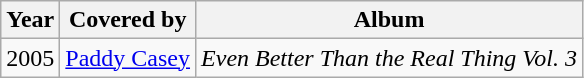<table class="wikitable">
<tr>
<th>Year</th>
<th>Covered by</th>
<th>Album</th>
</tr>
<tr>
<td>2005</td>
<td><a href='#'>Paddy Casey</a></td>
<td><em>Even Better Than the Real Thing Vol. 3</em></td>
</tr>
</table>
